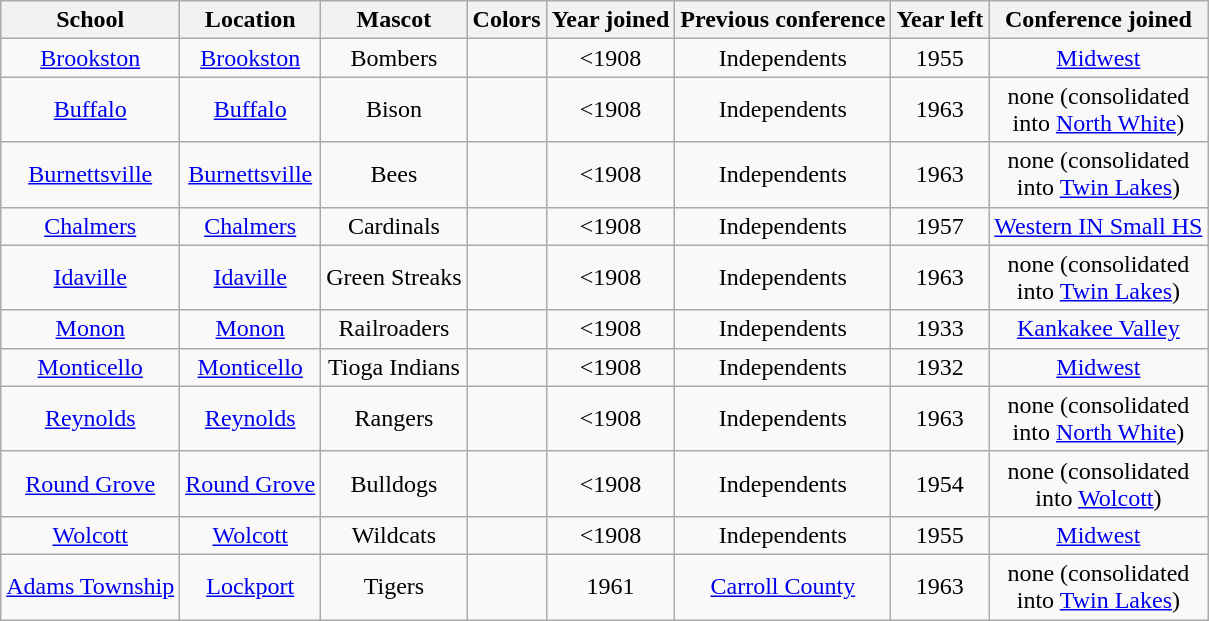<table class="wikitable" style="text-align:center;">
<tr>
<th>School</th>
<th>Location</th>
<th>Mascot</th>
<th>Colors</th>
<th>Year joined</th>
<th>Previous conference</th>
<th>Year left</th>
<th>Conference joined</th>
</tr>
<tr>
<td><a href='#'>Brookston</a></td>
<td><a href='#'>Brookston</a></td>
<td>Bombers</td>
<td>  </td>
<td><1908</td>
<td>Independents</td>
<td>1955</td>
<td><a href='#'>Midwest</a></td>
</tr>
<tr>
<td><a href='#'>Buffalo</a></td>
<td><a href='#'>Buffalo</a></td>
<td>Bison</td>
<td> </td>
<td><1908</td>
<td>Independents</td>
<td>1963</td>
<td>none (consolidated<br>into <a href='#'>North White</a>)</td>
</tr>
<tr>
<td><a href='#'>Burnettsville</a></td>
<td><a href='#'>Burnettsville</a></td>
<td>Bees</td>
<td> </td>
<td><1908</td>
<td>Independents</td>
<td>1963</td>
<td>none (consolidated<br>into <a href='#'>Twin Lakes</a>)</td>
</tr>
<tr>
<td><a href='#'>Chalmers</a></td>
<td><a href='#'>Chalmers</a></td>
<td>Cardinals</td>
<td> </td>
<td><1908</td>
<td>Independents</td>
<td>1957</td>
<td><a href='#'>Western IN Small HS</a></td>
</tr>
<tr>
<td><a href='#'>Idaville</a></td>
<td><a href='#'>Idaville</a></td>
<td>Green Streaks</td>
<td> </td>
<td><1908</td>
<td>Independents</td>
<td>1963</td>
<td>none (consolidated<br>into <a href='#'>Twin Lakes</a>)</td>
</tr>
<tr>
<td><a href='#'>Monon</a></td>
<td><a href='#'>Monon</a></td>
<td>Railroaders</td>
<td> </td>
<td><1908</td>
<td>Independents</td>
<td>1933</td>
<td><a href='#'>Kankakee Valley</a></td>
</tr>
<tr>
<td><a href='#'>Monticello</a></td>
<td><a href='#'>Monticello</a></td>
<td>Tioga Indians</td>
<td> </td>
<td><1908</td>
<td>Independents</td>
<td>1932</td>
<td><a href='#'>Midwest</a></td>
</tr>
<tr>
<td><a href='#'>Reynolds</a></td>
<td><a href='#'>Reynolds</a></td>
<td>Rangers</td>
<td> </td>
<td><1908</td>
<td>Independents</td>
<td>1963</td>
<td>none (consolidated<br>into <a href='#'>North White</a>)</td>
</tr>
<tr>
<td><a href='#'>Round Grove</a></td>
<td><a href='#'>Round Grove</a></td>
<td>Bulldogs</td>
<td> </td>
<td><1908</td>
<td>Independents</td>
<td>1954</td>
<td>none (consolidated<br>into <a href='#'>Wolcott</a>)</td>
</tr>
<tr>
<td><a href='#'>Wolcott</a></td>
<td><a href='#'>Wolcott</a></td>
<td>Wildcats</td>
<td> </td>
<td><1908</td>
<td>Independents</td>
<td>1955</td>
<td><a href='#'>Midwest</a></td>
</tr>
<tr>
<td><a href='#'>Adams Township</a></td>
<td><a href='#'>Lockport</a></td>
<td>Tigers</td>
<td> </td>
<td>1961</td>
<td><a href='#'>Carroll County</a></td>
<td>1963</td>
<td>none (consolidated<br>into <a href='#'>Twin Lakes</a>)</td>
</tr>
</table>
